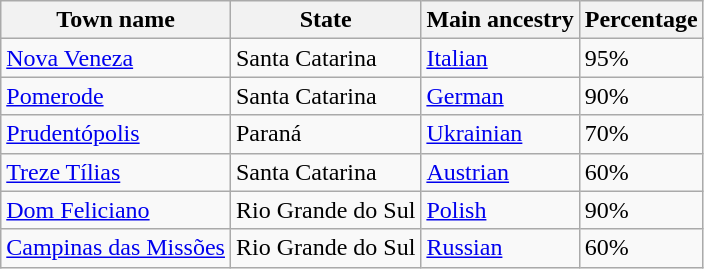<table class="wikitable">
<tr>
<th>Town name</th>
<th>State</th>
<th>Main ancestry</th>
<th>Percentage</th>
</tr>
<tr>
<td><a href='#'>Nova Veneza</a></td>
<td>Santa Catarina</td>
<td><a href='#'>Italian</a></td>
<td>95%</td>
</tr>
<tr>
<td><a href='#'>Pomerode</a></td>
<td>Santa Catarina</td>
<td><a href='#'>German</a></td>
<td>90%</td>
</tr>
<tr>
<td><a href='#'>Prudentópolis</a></td>
<td>Paraná</td>
<td><a href='#'>Ukrainian</a></td>
<td>70%</td>
</tr>
<tr>
<td><a href='#'>Treze Tílias</a></td>
<td>Santa Catarina</td>
<td><a href='#'>Austrian</a></td>
<td>60%</td>
</tr>
<tr>
<td><a href='#'>Dom Feliciano</a></td>
<td>Rio Grande do Sul</td>
<td><a href='#'>Polish</a></td>
<td>90%</td>
</tr>
<tr>
<td><a href='#'>Campinas das Missões</a></td>
<td>Rio Grande do Sul</td>
<td><a href='#'>Russian</a></td>
<td>60%</td>
</tr>
</table>
